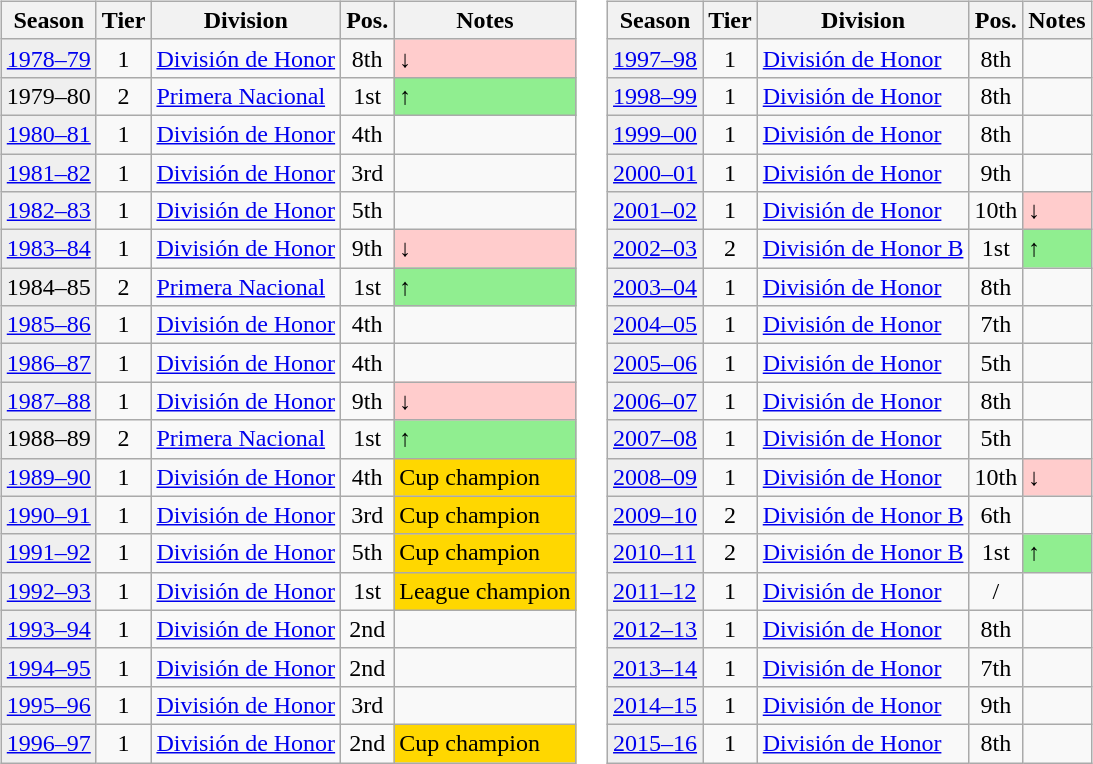<table>
<tr>
<td valign="top" width=0%><br><table class="wikitable">
<tr>
<th>Season</th>
<th>Tier</th>
<th>Division</th>
<th>Pos.</th>
<th>Notes</th>
</tr>
<tr>
<td style="background:#efefef;"><a href='#'>1978–79</a></td>
<td align="center">1</td>
<td><a href='#'>División de Honor</a></td>
<td align="center">8th</td>
<td style="background:#ffcccc">↓</td>
</tr>
<tr>
<td style="background:#efefef;">1979–80</td>
<td align="center">2</td>
<td><a href='#'>Primera Nacional</a></td>
<td align="center">1st</td>
<td style="background:#90EE90">↑</td>
</tr>
<tr>
<td style="background:#efefef;"><a href='#'>1980–81</a></td>
<td align="center">1</td>
<td><a href='#'>División de Honor</a></td>
<td align="center">4th</td>
<td></td>
</tr>
<tr>
<td style="background:#efefef;"><a href='#'>1981–82</a></td>
<td align="center">1</td>
<td><a href='#'>División de Honor</a></td>
<td align="center">3rd</td>
<td></td>
</tr>
<tr>
<td style="background:#efefef;"><a href='#'>1982–83</a></td>
<td align="center">1</td>
<td><a href='#'>División de Honor</a></td>
<td align="center">5th</td>
<td></td>
</tr>
<tr>
<td style="background:#efefef;"><a href='#'>1983–84</a></td>
<td align="center">1</td>
<td><a href='#'>División de Honor</a></td>
<td align="center">9th</td>
<td style="background:#ffcccc">↓</td>
</tr>
<tr>
<td style="background:#efefef;">1984–85</td>
<td align="center">2</td>
<td><a href='#'>Primera Nacional</a></td>
<td align="center">1st</td>
<td style="background:#90EE90">↑</td>
</tr>
<tr>
<td style="background:#efefef;"><a href='#'>1985–86</a></td>
<td align="center">1</td>
<td><a href='#'>División de Honor</a></td>
<td align="center">4th</td>
<td></td>
</tr>
<tr>
<td style="background:#efefef;"><a href='#'>1986–87</a></td>
<td align="center">1</td>
<td><a href='#'>División de Honor</a></td>
<td align="center">4th</td>
<td></td>
</tr>
<tr>
<td style="background:#efefef;"><a href='#'>1987–88</a></td>
<td align="center">1</td>
<td><a href='#'>División de Honor</a></td>
<td align="center">9th</td>
<td style="background:#ffcccc">↓</td>
</tr>
<tr>
<td style="background:#efefef;">1988–89</td>
<td align="center">2</td>
<td><a href='#'>Primera Nacional</a></td>
<td align="center">1st</td>
<td style="background:#90EE90">↑</td>
</tr>
<tr>
<td style="background:#efefef;"><a href='#'>1989–90</a></td>
<td align="center">1</td>
<td><a href='#'>División de Honor</a></td>
<td align="center">4th</td>
<td style="background:gold">Cup champion</td>
</tr>
<tr>
<td style="background:#efefef;"><a href='#'>1990–91</a></td>
<td align="center">1</td>
<td><a href='#'>División de Honor</a></td>
<td align="center">3rd</td>
<td style="background:gold">Cup champion</td>
</tr>
<tr>
<td style="background:#efefef;"><a href='#'>1991–92</a></td>
<td align="center">1</td>
<td><a href='#'>División de Honor</a></td>
<td align="center">5th</td>
<td style="background:gold">Cup champion</td>
</tr>
<tr>
<td style="background:#efefef;"><a href='#'>1992–93</a></td>
<td align="center">1</td>
<td><a href='#'>División de Honor</a></td>
<td align="center">1st</td>
<td style="background:gold">League champion</td>
</tr>
<tr>
<td style="background:#efefef;"><a href='#'>1993–94</a></td>
<td align="center">1</td>
<td><a href='#'>División de Honor</a></td>
<td align="center">2nd</td>
<td></td>
</tr>
<tr>
<td style="background:#efefef;"><a href='#'>1994–95</a></td>
<td align="center">1</td>
<td><a href='#'>División de Honor</a></td>
<td align="center">2nd</td>
<td></td>
</tr>
<tr>
<td style="background:#efefef;"><a href='#'>1995–96</a></td>
<td align="center">1</td>
<td><a href='#'>División de Honor</a></td>
<td align="center">3rd</td>
<td></td>
</tr>
<tr>
<td style="background:#efefef;"><a href='#'>1996–97</a></td>
<td align="center">1</td>
<td><a href='#'>División de Honor</a></td>
<td align="center">2nd</td>
<td style="background:gold">Cup champion</td>
</tr>
</table>
</td>
<td valign="top" width=0%><br><table class="wikitable">
<tr>
<th>Season</th>
<th>Tier</th>
<th>Division</th>
<th>Pos.</th>
<th>Notes</th>
</tr>
<tr>
<td style="background:#efefef;"><a href='#'>1997–98</a></td>
<td align="center">1</td>
<td><a href='#'>División de Honor</a></td>
<td align="center">8th</td>
<td></td>
</tr>
<tr>
<td style="background:#efefef;"><a href='#'>1998–99</a></td>
<td align="center">1</td>
<td><a href='#'>División de Honor</a></td>
<td align="center">8th</td>
<td></td>
</tr>
<tr>
<td style="background:#efefef;"><a href='#'>1999–00</a></td>
<td align="center">1</td>
<td><a href='#'>División de Honor</a></td>
<td align="center">8th</td>
<td></td>
</tr>
<tr>
<td style="background:#efefef;"><a href='#'>2000–01</a></td>
<td align="center">1</td>
<td><a href='#'>División de Honor</a></td>
<td align="center">9th</td>
<td></td>
</tr>
<tr>
<td style="background:#efefef;"><a href='#'>2001–02</a></td>
<td align="center">1</td>
<td><a href='#'>División de Honor</a></td>
<td align="center">10th</td>
<td style="background:#ffcccc">↓</td>
</tr>
<tr>
<td style="background:#efefef;"><a href='#'>2002–03</a></td>
<td align="center">2</td>
<td><a href='#'>División de Honor B</a></td>
<td align="center">1st</td>
<td style="background:#90EE90">↑</td>
</tr>
<tr>
<td style="background:#efefef;"><a href='#'>2003–04</a></td>
<td align="center">1</td>
<td><a href='#'>División de Honor</a></td>
<td align="center">8th</td>
<td></td>
</tr>
<tr>
<td style="background:#efefef;"><a href='#'>2004–05</a></td>
<td align="center">1</td>
<td><a href='#'>División de Honor</a></td>
<td align="center">7th</td>
<td></td>
</tr>
<tr>
<td style="background:#efefef;"><a href='#'>2005–06</a></td>
<td align="center">1</td>
<td><a href='#'>División de Honor</a></td>
<td align="center">5th</td>
<td></td>
</tr>
<tr>
<td style="background:#efefef;"><a href='#'>2006–07</a></td>
<td align="center">1</td>
<td><a href='#'>División de Honor</a></td>
<td align="center">8th</td>
<td></td>
</tr>
<tr>
<td style="background:#efefef;"><a href='#'>2007–08</a></td>
<td align="center">1</td>
<td><a href='#'>División de Honor</a></td>
<td align="center">5th</td>
<td></td>
</tr>
<tr>
<td style="background:#efefef;"><a href='#'>2008–09</a></td>
<td align="center">1</td>
<td><a href='#'>División de Honor</a></td>
<td align="center">10th</td>
<td style="background:#ffcccc">↓</td>
</tr>
<tr>
<td style="background:#efefef;"><a href='#'>2009–10</a></td>
<td align="center">2</td>
<td><a href='#'>División de Honor B</a></td>
<td align="center">6th</td>
<td></td>
</tr>
<tr>
<td style="background:#efefef;"><a href='#'>2010–11</a></td>
<td align="center">2</td>
<td><a href='#'>División de Honor B</a></td>
<td align="center">1st</td>
<td style="background:#90EE90">↑</td>
</tr>
<tr>
<td style="background:#efefef;"><a href='#'>2011–12</a></td>
<td align="center">1</td>
<td><a href='#'>División de Honor</a></td>
<td align="center"> / </td>
<td></td>
</tr>
<tr>
<td style="background:#efefef;"><a href='#'>2012–13</a></td>
<td align="center">1</td>
<td><a href='#'>División de Honor</a></td>
<td align="center">8th</td>
<td></td>
</tr>
<tr>
<td style="background:#efefef;"><a href='#'>2013–14</a></td>
<td align="center">1</td>
<td><a href='#'>División de Honor</a></td>
<td align="center">7th</td>
<td></td>
</tr>
<tr>
<td style="background:#efefef;"><a href='#'>2014–15</a></td>
<td align="center">1</td>
<td><a href='#'>División de Honor</a></td>
<td align="center">9th</td>
<td></td>
</tr>
<tr>
<td style="background:#efefef;"><a href='#'>2015–16</a></td>
<td align="center">1</td>
<td><a href='#'>División de Honor</a></td>
<td align="center">8th</td>
<td></td>
</tr>
</table>
</td>
</tr>
</table>
